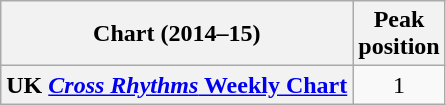<table class="wikitable plainrowheaders" style="text-align:center">
<tr>
<th scope="col">Chart (2014–15)</th>
<th scope="col">Peak<br>position</th>
</tr>
<tr>
<th scope="row">UK <a href='#'><em> Cross Rhythms</em> Weekly Chart</a></th>
<td>1</td>
</tr>
</table>
